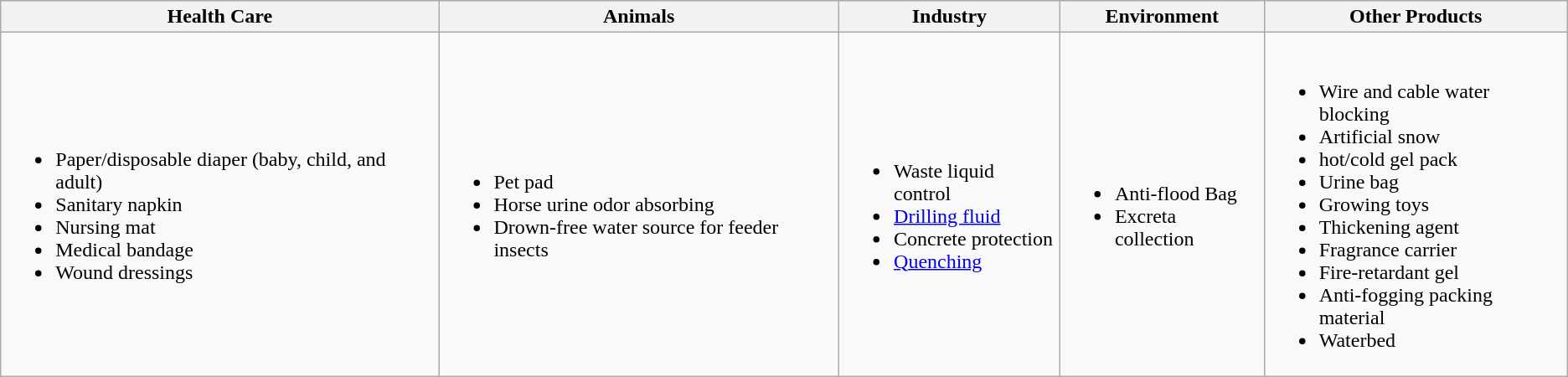<table class="wikitable">
<tr>
<th>Health Care</th>
<th>Animals</th>
<th>Industry</th>
<th>Environment</th>
<th>Other Products</th>
</tr>
<tr>
<td><br><ul><li>Paper/disposable diaper (baby, child, and adult)</li><li>Sanitary napkin</li><li>Nursing mat</li><li>Medical bandage</li><li>Wound dressings</li></ul></td>
<td><br><ul><li>Pet pad</li><li>Horse urine odor absorbing</li><li>Drown-free water source for feeder insects</li></ul></td>
<td><br><ul><li>Waste liquid control</li><li><a href='#'>Drilling fluid</a></li><li>Concrete protection</li><li><a href='#'>Quenching</a></li></ul></td>
<td><br><ul><li>Anti-flood Bag</li><li>Excreta collection</li></ul></td>
<td><br><ul><li>Wire and cable water blocking</li><li>Artificial snow</li><li>hot/cold gel pack</li><li>Urine bag</li><li>Growing toys</li><li>Thickening agent</li><li>Fragrance carrier</li><li>Fire-retardant gel</li><li>Anti-fogging packing material</li><li>Waterbed</li></ul></td>
</tr>
</table>
